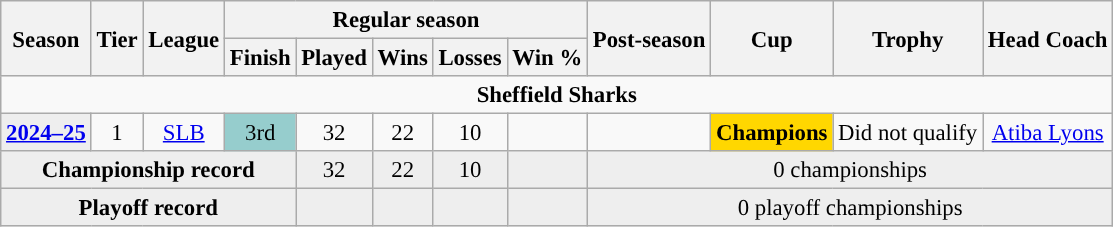<table class="wikitable" style="font-size:95%; text-align:center">
<tr>
<th rowspan=2>Season</th>
<th rowspan=2>Tier</th>
<th rowspan=2>League</th>
<th colspan=5>Regular season</th>
<th rowspan=2>Post-season</th>
<th rowspan=2>Cup</th>
<th rowspan=2>Trophy</th>
<th rowspan=2>Head Coach</th>
</tr>
<tr>
<th>Finish</th>
<th>Played</th>
<th>Wins</th>
<th>Losses</th>
<th>Win %</th>
</tr>
<tr>
<td colspan="12" align="center"><strong>Sheffield Sharks</strong></td>
</tr>
<tr>
<th style="background:#eee;"><a href='#'>2024–25</a></th>
<td style="text-align:center;">1</td>
<td style="text-align:center;"><a href='#'>SLB</a></td>
<td style="text-align:center;background-color:#96CDCD;">3rd</td>
<td style="text-align:center;">32</td>
<td style="text-align:center;">22</td>
<td style="text-align:center;">10</td>
<td style="text-align:center;"></td>
<td style="text-align:center;background-color:#;"></td>
<td style="text-align:center;background-color:gold;"><strong>Champions</strong></td>
<td style="text-align:center;">Did not qualify</td>
<td style="text-align:center;"><a href='#'>Atiba Lyons</a></td>
</tr>
<tr>
<th colspan=4 style="background:#eee;">Championship record</th>
<td style="background:#eee;">32</td>
<td style="background:#eee;">22</td>
<td style="background:#eee;">10</td>
<td style="background:#eee;"></td>
<td colspan="4" style="background:#eee;">0 championships</td>
</tr>
<tr>
<th colspan=4 style="background:#eee;">Playoff record</th>
<td style="background:#eee;"></td>
<td style="background:#eee;"></td>
<td style="background:#eee;"></td>
<td style="background:#eee;"></td>
<td colspan="4" style="background:#eee;">0 playoff championships</td>
</tr>
</table>
